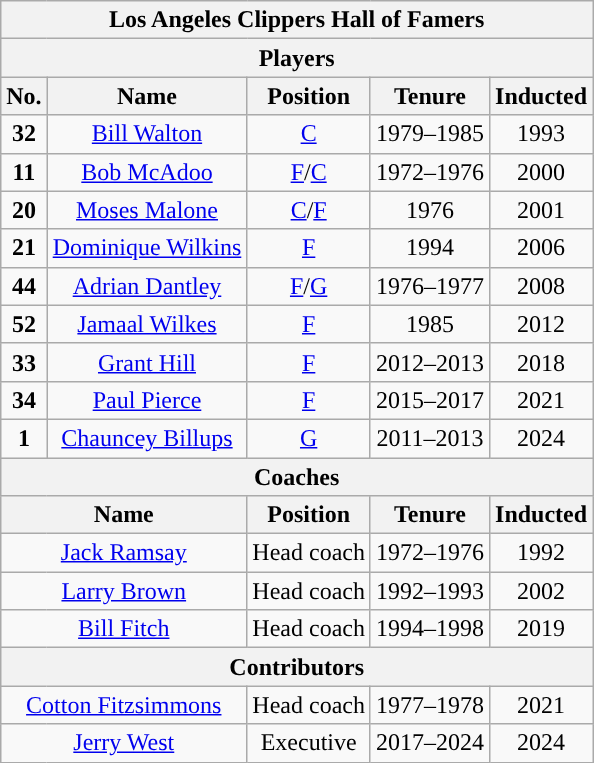<table class="wikitable" style="text-align:center">
<tr>
<th colspan="5">Los Angeles Clippers Hall of Famers</th>
</tr>
<tr>
<th colspan="5" style="text-align:center; ">Players</th>
</tr>
<tr>
<th>No.</th>
<th>Name</th>
<th>Position</th>
<th>Tenure</th>
<th>Inducted</th>
</tr>
<tr>
<td><strong>32</strong></td>
<td><a href='#'>Bill Walton</a></td>
<td><a href='#'>C</a></td>
<td>1979–1985</td>
<td>1993</td>
</tr>
<tr>
<td><strong>11</strong></td>
<td><a href='#'>Bob McAdoo</a></td>
<td><a href='#'>F</a>/<a href='#'>C</a></td>
<td>1972–1976</td>
<td>2000</td>
</tr>
<tr>
<td><strong>20</strong></td>
<td><a href='#'>Moses Malone</a></td>
<td><a href='#'>C</a>/<a href='#'>F</a></td>
<td>1976</td>
<td>2001</td>
</tr>
<tr>
<td><strong>21</strong></td>
<td><a href='#'>Dominique Wilkins</a></td>
<td><a href='#'>F</a></td>
<td>1994</td>
<td>2006</td>
</tr>
<tr>
<td><strong>44</strong></td>
<td><a href='#'>Adrian Dantley</a></td>
<td><a href='#'>F</a>/<a href='#'>G</a></td>
<td>1976–1977</td>
<td>2008</td>
</tr>
<tr>
<td><strong>52</strong></td>
<td><a href='#'>Jamaal Wilkes</a></td>
<td><a href='#'>F</a></td>
<td>1985</td>
<td>2012</td>
</tr>
<tr>
<td><strong>33</strong></td>
<td><a href='#'>Grant Hill</a></td>
<td><a href='#'>F</a></td>
<td>2012–2013</td>
<td>2018</td>
</tr>
<tr>
<td><strong>34</strong></td>
<td><a href='#'>Paul Pierce</a></td>
<td><a href='#'>F</a></td>
<td>2015–2017</td>
<td>2021</td>
</tr>
<tr>
<td><strong>1</strong></td>
<td><a href='#'>Chauncey Billups</a></td>
<td><a href='#'>G</a></td>
<td>2011–2013</td>
<td>2024</td>
</tr>
<tr>
<th colspan="5" style="text-align:center; ">Coaches</th>
</tr>
<tr>
<th colspan="2">Name</th>
<th>Position</th>
<th>Tenure</th>
<th>Inducted</th>
</tr>
<tr>
<td colspan="2"><a href='#'>Jack Ramsay</a></td>
<td>Head coach</td>
<td>1972–1976</td>
<td>1992</td>
</tr>
<tr>
<td colspan="2"><a href='#'>Larry Brown</a></td>
<td>Head coach</td>
<td>1992–1993</td>
<td>2002</td>
</tr>
<tr>
<td colspan="2"><a href='#'>Bill Fitch</a></td>
<td>Head coach</td>
<td>1994–1998</td>
<td>2019</td>
</tr>
<tr>
<th colspan="5" style="text-align:center; ">Contributors</th>
</tr>
<tr>
<td colspan="2"><a href='#'>Cotton Fitzsimmons</a></td>
<td>Head coach</td>
<td>1977–1978</td>
<td>2021</td>
</tr>
<tr>
<td colspan="2"><a href='#'>Jerry West</a></td>
<td>Executive</td>
<td>2017–2024</td>
<td>2024</td>
</tr>
</table>
